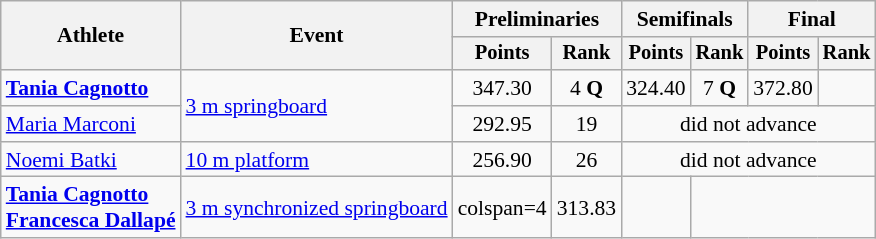<table class=wikitable style="font-size:90%">
<tr>
<th rowspan="2">Athlete</th>
<th rowspan="2">Event</th>
<th colspan="2">Preliminaries</th>
<th colspan="2">Semifinals</th>
<th colspan="2">Final</th>
</tr>
<tr style="font-size:95%">
<th>Points</th>
<th>Rank</th>
<th>Points</th>
<th>Rank</th>
<th>Points</th>
<th>Rank</th>
</tr>
<tr align=center>
<td align=left><strong><a href='#'>Tania Cagnotto</a><br></strong></td>
<td align=left rowspan=2><a href='#'>3 m springboard</a></td>
<td>347.30</td>
<td>4 <strong>Q</strong></td>
<td>324.40</td>
<td>7 <strong>Q</strong></td>
<td>372.80</td>
<td></td>
</tr>
<tr align=center>
<td align=left><a href='#'>Maria Marconi</a></td>
<td>292.95</td>
<td>19</td>
<td colspan="4">did not advance</td>
</tr>
<tr align=center>
<td align=left><a href='#'>Noemi Batki</a></td>
<td align=left><a href='#'>10 m platform</a></td>
<td>256.90</td>
<td>26</td>
<td colspan="4">did not advance</td>
</tr>
<tr align=center>
<td align=left><strong><a href='#'>Tania Cagnotto</a><br><a href='#'>Francesca Dallapé</a></strong></td>
<td align=left><a href='#'>3 m synchronized springboard</a></td>
<td>colspan=4 </td>
<td>313.83</td>
<td></td>
</tr>
</table>
